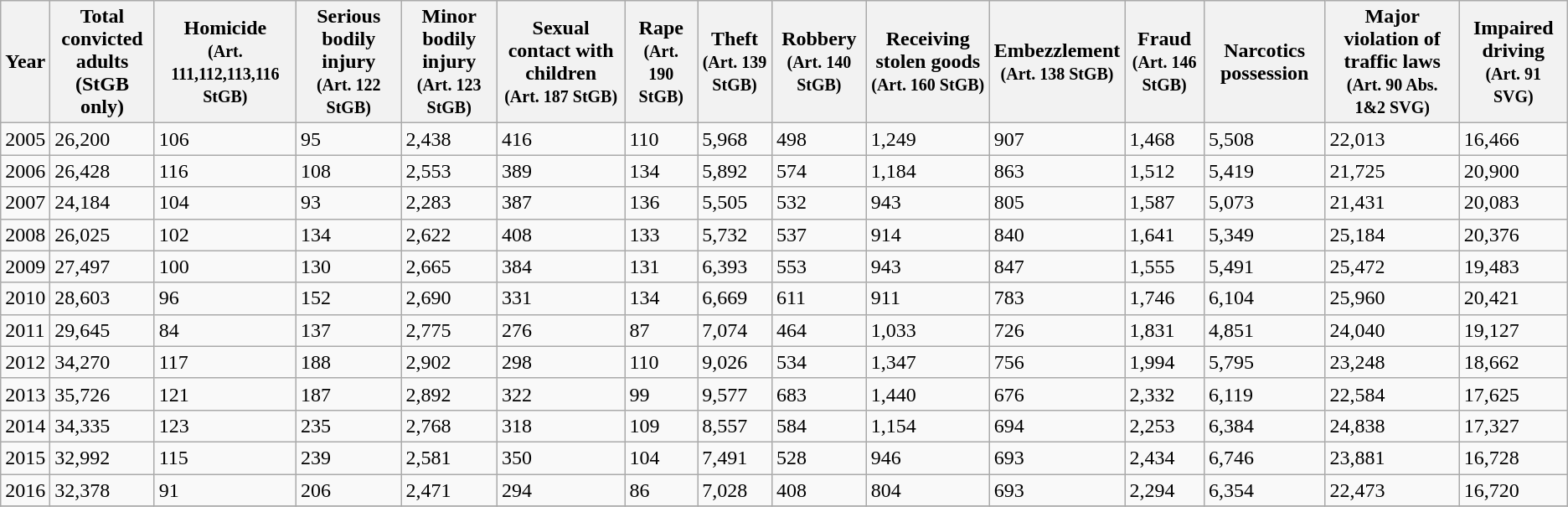<table class="wikitable">
<tr>
<th>Year</th>
<th>Total convicted <br> adults<br> (StGB only)</th>
<th>Homicide<br><small>(Art. 111,112,113,116 StGB) </small></th>
<th>Serious bodily injury<br><small>(Art. 122 StGB) </small></th>
<th>Minor bodily injury <br><small> (Art. 123 StGB)</small></th>
<th>Sexual contact with children<br><small> (Art. 187 StGB)</small></th>
<th>Rape<br><small>(Art. 190 StGB) </small></th>
<th>Theft<br><small>(Art. 139 StGB) </small></th>
<th>Robbery <br><small>(Art. 140 StGB)</small></th>
<th>Receiving stolen goods <br><small>(Art. 160 StGB) </small></th>
<th>Embezzlement <br><small>(Art. 138 StGB)</small></th>
<th>Fraud <br><small>(Art. 146 StGB)</small></th>
<th>Narcotics possession</th>
<th>Major violation of traffic laws <br><small>(Art. 90 Abs. 1&2  SVG)</small></th>
<th>Impaired driving<br><small> (Art. 91 SVG)</small></th>
</tr>
<tr>
<td>2005</td>
<td>26,200</td>
<td>106</td>
<td>95</td>
<td>2,438</td>
<td>416</td>
<td>110</td>
<td>5,968</td>
<td>498</td>
<td>1,249</td>
<td>907</td>
<td>1,468</td>
<td>5,508</td>
<td>22,013</td>
<td>16,466</td>
</tr>
<tr>
<td>2006</td>
<td>26,428</td>
<td>116</td>
<td>108</td>
<td>2,553</td>
<td>389</td>
<td>134</td>
<td>5,892</td>
<td>574</td>
<td>1,184</td>
<td>863</td>
<td>1,512</td>
<td>5,419</td>
<td>21,725</td>
<td>20,900</td>
</tr>
<tr>
<td>2007</td>
<td>24,184</td>
<td>104</td>
<td>93</td>
<td>2,283</td>
<td>387</td>
<td>136</td>
<td>5,505</td>
<td>532</td>
<td>943</td>
<td>805</td>
<td>1,587</td>
<td>5,073</td>
<td>21,431</td>
<td>20,083</td>
</tr>
<tr>
<td>2008</td>
<td>26,025</td>
<td>102</td>
<td>134</td>
<td>2,622</td>
<td>408</td>
<td>133</td>
<td>5,732</td>
<td>537</td>
<td>914</td>
<td>840</td>
<td>1,641</td>
<td>5,349</td>
<td>25,184</td>
<td>20,376</td>
</tr>
<tr>
<td>2009</td>
<td>27,497</td>
<td>100</td>
<td>130</td>
<td>2,665</td>
<td>384</td>
<td>131</td>
<td>6,393</td>
<td>553</td>
<td>943</td>
<td>847</td>
<td>1,555</td>
<td>5,491</td>
<td>25,472</td>
<td>19,483</td>
</tr>
<tr>
<td>2010</td>
<td>28,603</td>
<td>96</td>
<td>152</td>
<td>2,690</td>
<td>331</td>
<td>134</td>
<td>6,669</td>
<td>611</td>
<td>911</td>
<td>783</td>
<td>1,746</td>
<td>6,104</td>
<td>25,960</td>
<td>20,421</td>
</tr>
<tr>
<td>2011</td>
<td>29,645</td>
<td>84</td>
<td>137</td>
<td>2,775</td>
<td>276</td>
<td>87</td>
<td>7,074</td>
<td>464</td>
<td>1,033</td>
<td>726</td>
<td>1,831</td>
<td>4,851</td>
<td>24,040</td>
<td>19,127</td>
</tr>
<tr>
<td>2012</td>
<td>34,270</td>
<td>117</td>
<td>188</td>
<td>2,902</td>
<td>298</td>
<td>110</td>
<td>9,026</td>
<td>534</td>
<td>1,347</td>
<td>756</td>
<td>1,994</td>
<td>5,795</td>
<td>23,248</td>
<td>18,662</td>
</tr>
<tr>
<td>2013</td>
<td>35,726</td>
<td>121</td>
<td>187</td>
<td>2,892</td>
<td>322</td>
<td>99</td>
<td>9,577</td>
<td>683</td>
<td>1,440</td>
<td>676</td>
<td>2,332</td>
<td>6,119</td>
<td>22,584</td>
<td>17,625</td>
</tr>
<tr>
<td>2014</td>
<td>34,335</td>
<td>123</td>
<td>235</td>
<td>2,768</td>
<td>318</td>
<td>109</td>
<td>8,557</td>
<td>584</td>
<td>1,154</td>
<td>694</td>
<td>2,253</td>
<td>6,384</td>
<td>24,838</td>
<td>17,327</td>
</tr>
<tr>
<td>2015</td>
<td>32,992</td>
<td>115</td>
<td>239</td>
<td>2,581</td>
<td>350</td>
<td>104</td>
<td>7,491</td>
<td>528</td>
<td>946</td>
<td>693</td>
<td>2,434</td>
<td>6,746</td>
<td>23,881</td>
<td>16,728</td>
</tr>
<tr>
<td>2016</td>
<td>32,378</td>
<td>91</td>
<td>206</td>
<td>2,471</td>
<td>294</td>
<td>86</td>
<td>7,028</td>
<td>408</td>
<td>804</td>
<td>693</td>
<td>2,294</td>
<td>6,354</td>
<td>22,473</td>
<td>16,720</td>
</tr>
<tr>
</tr>
</table>
